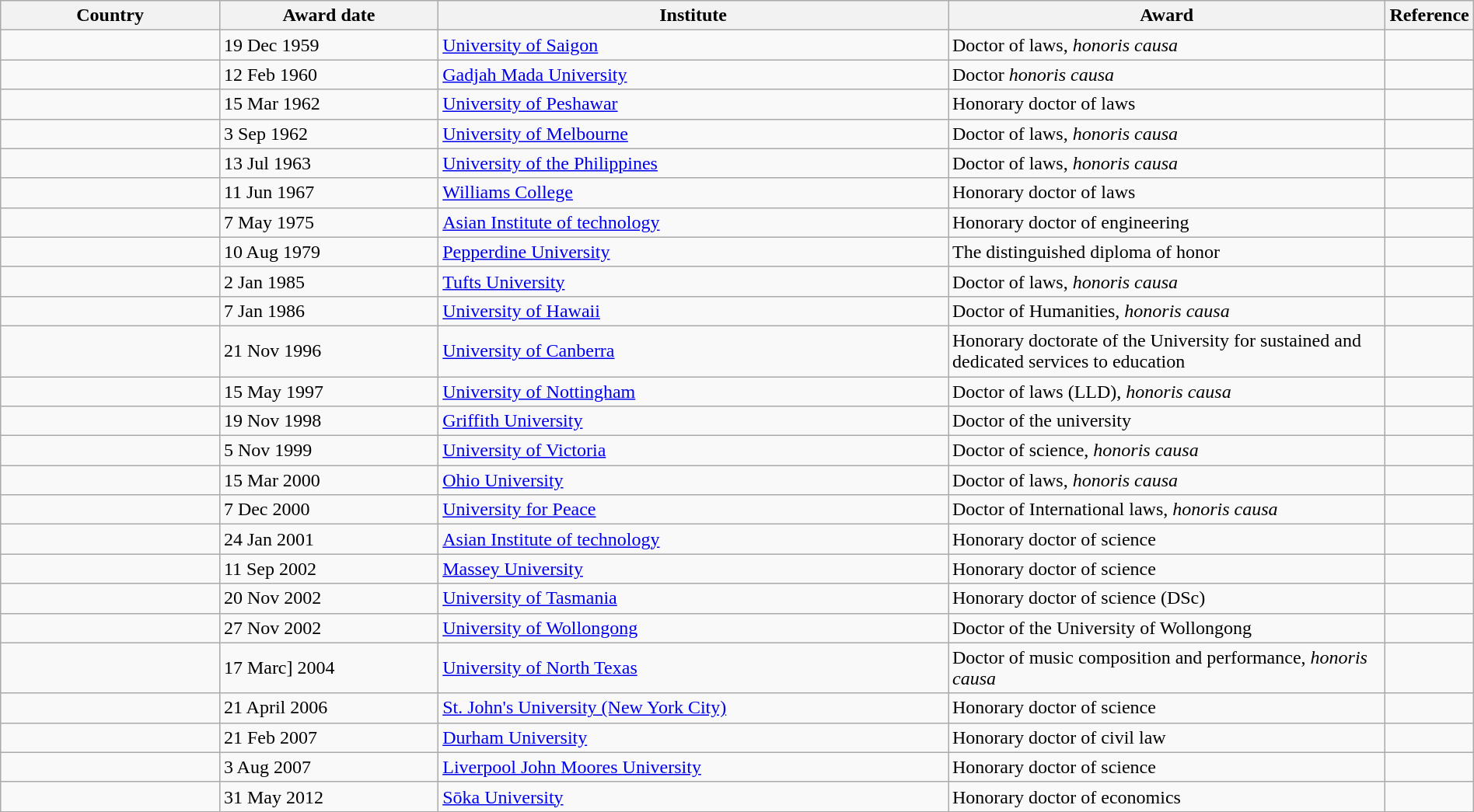<table class="wikitable" width="100%">
<tr>
<th width="15%">Country</th>
<th width="15%">Award date</th>
<th width="35%">Institute</th>
<th width="30%">Award</th>
<th width="5%">Reference</th>
</tr>
<tr>
<td></td>
<td>19 Dec 1959</td>
<td><a href='#'>University of Saigon</a></td>
<td>Doctor of laws, <em>honoris causa</em></td>
<td></td>
</tr>
<tr>
<td></td>
<td>12 Feb 1960</td>
<td><a href='#'>Gadjah Mada University</a></td>
<td>Doctor <em>honoris causa</em></td>
<td></td>
</tr>
<tr>
<td></td>
<td>15 Mar 1962</td>
<td><a href='#'>University of Peshawar</a></td>
<td>Honorary doctor of laws</td>
<td></td>
</tr>
<tr>
<td></td>
<td>3 Sep 1962</td>
<td><a href='#'>University of Melbourne</a></td>
<td>Doctor of laws, <em>honoris causa</em></td>
<td></td>
</tr>
<tr>
<td></td>
<td>13 Jul 1963</td>
<td><a href='#'>University of the Philippines</a></td>
<td>Doctor of laws, <em>honoris causa</em></td>
<td></td>
</tr>
<tr>
<td></td>
<td>11 Jun 1967</td>
<td><a href='#'>Williams College</a></td>
<td>Honorary doctor of laws</td>
<td></td>
</tr>
<tr>
<td></td>
<td>7 May 1975</td>
<td><a href='#'>Asian Institute of technology</a></td>
<td>Honorary doctor of engineering</td>
<td></td>
</tr>
<tr>
<td></td>
<td>10 Aug 1979</td>
<td><a href='#'>Pepperdine University</a></td>
<td>The distinguished diploma of honor</td>
<td></td>
</tr>
<tr>
<td></td>
<td>2 Jan 1985</td>
<td><a href='#'>Tufts University</a></td>
<td>Doctor of laws, <em>honoris causa</em></td>
<td></td>
</tr>
<tr>
<td></td>
<td>7 Jan 1986</td>
<td><a href='#'>University of Hawaii</a></td>
<td>Doctor of Humanities, <em>honoris causa</em></td>
<td></td>
</tr>
<tr>
<td></td>
<td>21 Nov 1996</td>
<td><a href='#'>University of Canberra</a></td>
<td>Honorary doctorate of the University for sustained and dedicated services to education</td>
<td></td>
</tr>
<tr>
<td></td>
<td>15 May 1997</td>
<td><a href='#'>University of Nottingham</a></td>
<td>Doctor of laws (LLD), <em>honoris causa</em></td>
<td></td>
</tr>
<tr>
<td></td>
<td>19 Nov 1998</td>
<td><a href='#'>Griffith University</a></td>
<td>Doctor of the university</td>
<td></td>
</tr>
<tr>
<td></td>
<td>5 Nov 1999</td>
<td><a href='#'>University of Victoria</a></td>
<td>Doctor of science, <em>honoris causa</em></td>
<td></td>
</tr>
<tr>
<td></td>
<td>15 Mar 2000</td>
<td><a href='#'>Ohio University</a></td>
<td>Doctor of laws, <em>honoris causa</em></td>
<td></td>
</tr>
<tr>
<td></td>
<td>7 Dec 2000</td>
<td><a href='#'>University for Peace</a></td>
<td>Doctor of International laws, <em>honoris causa</em></td>
<td></td>
</tr>
<tr>
<td></td>
<td>24 Jan 2001</td>
<td><a href='#'>Asian Institute of technology</a></td>
<td>Honorary doctor of science</td>
<td></td>
</tr>
<tr>
<td></td>
<td>11 Sep 2002</td>
<td><a href='#'>Massey University</a></td>
<td>Honorary doctor of science</td>
<td></td>
</tr>
<tr>
<td></td>
<td>20 Nov 2002</td>
<td><a href='#'>University of Tasmania</a></td>
<td>Honorary doctor of science (DSc)</td>
<td></td>
</tr>
<tr>
<td></td>
<td>27 Nov 2002</td>
<td><a href='#'>University of Wollongong</a></td>
<td>Doctor of the University of Wollongong</td>
<td></td>
</tr>
<tr>
<td></td>
<td>17 Marc] 2004</td>
<td><a href='#'>University of North Texas</a></td>
<td>Doctor of music composition and performance, <em>honoris causa</em></td>
<td></td>
</tr>
<tr>
<td></td>
<td>21 April 2006</td>
<td><a href='#'>St. John's University (New York City)</a></td>
<td>Honorary doctor of science</td>
<td></td>
</tr>
<tr>
<td></td>
<td>21 Feb 2007</td>
<td><a href='#'>Durham University</a></td>
<td>Honorary doctor of civil law</td>
<td></td>
</tr>
<tr>
<td></td>
<td>3 Aug 2007</td>
<td><a href='#'>Liverpool John Moores University</a></td>
<td>Honorary doctor of science</td>
<td></td>
</tr>
<tr>
<td></td>
<td>31 May 2012</td>
<td><a href='#'>Sōka University</a></td>
<td>Honorary doctor of economics</td>
<td></td>
</tr>
</table>
